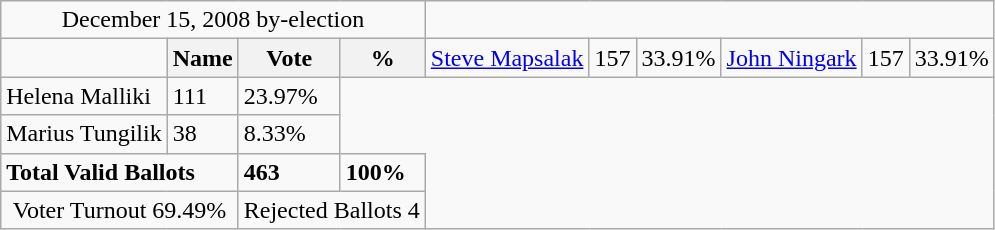<table class="wikitable">
<tr>
<td colspan=4 align=center>December 15, 2008 by-election</td>
</tr>
<tr>
<td></td>
<th><strong>Name </strong></th>
<th><strong>Vote</strong></th>
<th><strong>%</strong><br></th>
<td><a href='#'>Steve Mapsalak</a></td>
<td>157</td>
<td>33.91%<br></td>
<td><a href='#'>John Ningark</a></td>
<td>157</td>
<td>33.91%</td>
</tr>
<tr>
<td>Helena Malliki</td>
<td>111</td>
<td>23.97%</td>
</tr>
<tr>
<td>Marius Tungilik</td>
<td>38</td>
<td>8.33%</td>
</tr>
<tr>
<td colspan=2><strong>Total Valid Ballots</strong></td>
<td><strong>463</strong></td>
<td><strong>100%</strong></td>
</tr>
<tr>
<td colspan=2 align=center>Voter Turnout 69.49%</td>
<td colspan=2 align=center>Rejected Ballots 4</td>
</tr>
</table>
